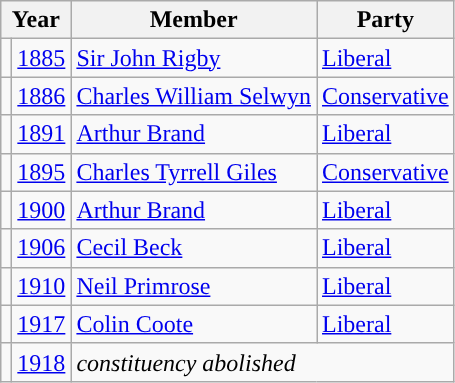<table class="wikitable">
<tr>
<th colspan="2">Year</th>
<th>Member</th>
<th>Party</th>
</tr>
<tr>
<td style="color:inherit;background-color: "></td>
<td><a href='#'>1885</a></td>
<td><a href='#'>Sir John Rigby</a></td>
<td><a href='#'>Liberal</a></td>
</tr>
<tr>
<td style="color:inherit;background-color: "></td>
<td><a href='#'>1886</a></td>
<td><a href='#'>Charles William Selwyn</a></td>
<td><a href='#'>Conservative</a></td>
</tr>
<tr>
<td style="color:inherit;background-color: "></td>
<td><a href='#'>1891</a></td>
<td><a href='#'>Arthur Brand</a></td>
<td><a href='#'>Liberal</a></td>
</tr>
<tr>
<td style="color:inherit;background-color: "></td>
<td><a href='#'>1895</a></td>
<td><a href='#'>Charles Tyrrell Giles</a></td>
<td><a href='#'>Conservative</a></td>
</tr>
<tr>
<td style="color:inherit;background-color: "></td>
<td><a href='#'>1900</a></td>
<td><a href='#'>Arthur Brand</a></td>
<td><a href='#'>Liberal</a></td>
</tr>
<tr>
<td style="color:inherit;background-color: "></td>
<td><a href='#'>1906</a></td>
<td><a href='#'>Cecil Beck</a></td>
<td><a href='#'>Liberal</a></td>
</tr>
<tr>
<td style="color:inherit;background-color: "></td>
<td><a href='#'>1910</a></td>
<td><a href='#'>Neil Primrose</a></td>
<td><a href='#'>Liberal</a></td>
</tr>
<tr>
<td style="color:inherit;background-color: "></td>
<td><a href='#'>1917</a></td>
<td><a href='#'>Colin Coote</a></td>
<td><a href='#'>Liberal</a></td>
</tr>
<tr>
<td></td>
<td><a href='#'>1918</a></td>
<td colspan="2"><em>constituency abolished</em></td>
</tr>
</table>
